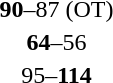<table style="text-align:center">
<tr>
<th width=200></th>
<th width=100></th>
<th width=200></th>
</tr>
<tr>
<td align=right><strong></strong></td>
<td><strong>90</strong>–87 (OT)</td>
<td align=left></td>
</tr>
<tr>
<td align=right><strong></strong></td>
<td><strong>64</strong>–56</td>
<td align=left></td>
</tr>
<tr>
<td align=right></td>
<td>95–<strong>114</strong></td>
<td align=left><strong></strong></td>
</tr>
</table>
